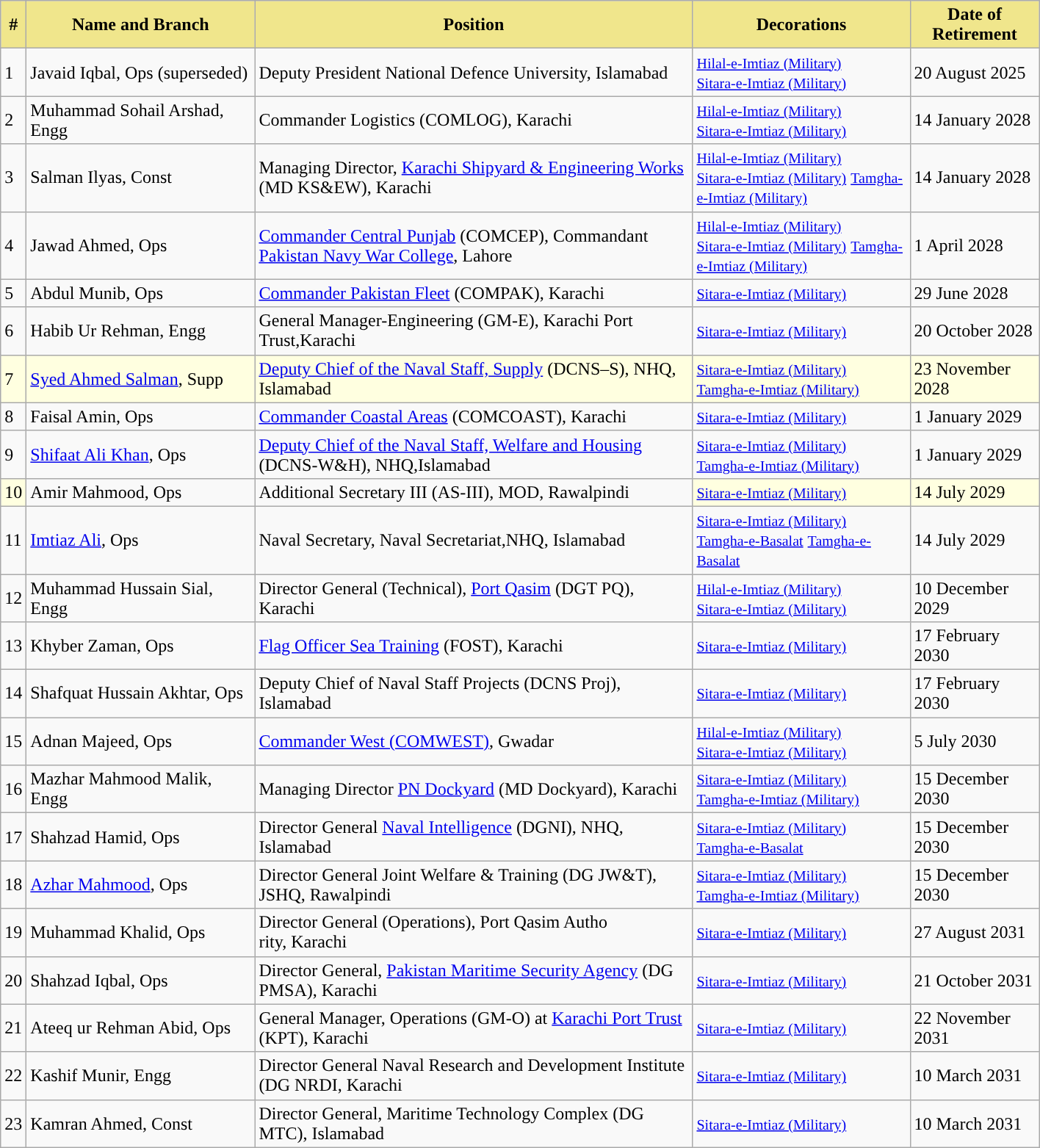<table class="wikitable">
<tr>
<th width="10" style="background:#F0E68C; text-align:center">#</th>
<th width="200" style="background:#F0E68C; text-align:center">Name and Branch</th>
<th width="390" style="background:#F0E68C; text-align:center">Position</th>
<th width="190" style="background:#F0E68C; text-align:center">Decorations</th>
<th width="110" style="background:#F0E68C; text-align:center">Date of Retirement</th>
</tr>
<tr>
<td>1</td>
<td>Javaid Iqbal, Ops (superseded)</td>
<td>Deputy President National Defence University, Islamabad</td>
<td> <small><a href='#'>Hilal-e-Imtiaz (Military)</a></small><br><small> <a href='#'>Sitara-e-Imtiaz (Military)</a></small></td>
<td>20 August 2025</td>
</tr>
<tr>
<td>2</td>
<td>Muhammad Sohail Arshad, Engg</td>
<td>Commander Logistics (COMLOG), Karachi</td>
<td> <small><a href='#'>Hilal-e-Imtiaz (Military)</a></small><br><small> <a href='#'>Sitara-e-Imtiaz (Military)</a></small></td>
<td>14 January 2028</td>
</tr>
<tr>
<td>3</td>
<td>Salman Ilyas, Const</td>
<td>Managing Director, <a href='#'>Karachi Shipyard & Engineering Works</a> (MD KS&EW), Karachi</td>
<td> <small><a href='#'>Hilal-e-Imtiaz (Military)</a></small><br><small> <a href='#'>Sitara-e-Imtiaz (Military)</a></small>
<small>
<a href='#'>Tamgha-e-Imtiaz (Military)</a></small></td>
<td>14 January 2028</td>
</tr>
<tr>
<td>4</td>
<td>Jawad Ahmed, Ops</td>
<td><a href='#'>Commander Central Punjab</a> (COMCEP), Commandant <a href='#'>Pakistan Navy War College</a>, Lahore</td>
<td><small><a href='#'>Hilal-e-Imtiaz (Military)</a></small><br><small> <a href='#'>Sitara-e-Imtiaz (Military)</a></small> 
<small>
<a href='#'>Tamgha-e-Imtiaz (Military)</a></small></td>
<td>1 April 2028</td>
</tr>
<tr>
<td>5</td>
<td>Abdul Munib, Ops</td>
<td><a href='#'>Commander Pakistan Fleet</a> (COMPAK), Karachi</td>
<td><small> <a href='#'>Sitara-e-Imtiaz (Military)</a></small></td>
<td>29 June 2028</td>
</tr>
<tr>
<td>6</td>
<td>Habib Ur Rehman, Engg</td>
<td>General Manager-Engineering (GM-E), Karachi Port Trust,Karachi</td>
<td><small> <a href='#'>Sitara-e-Imtiaz (Military)</a></small></td>
<td>20 October 2028</td>
</tr>
<tr>
<td style="background:#FFFFE0  ;">7</td>
<td style="background:#FFFFE0  ;"><a href='#'>Syed Ahmed Salman</a>, Supp</td>
<td style="background:#FFFFE0  ;"><a href='#'>Deputy Chief of the Naval Staff, Supply</a> (DCNS–S), NHQ, Islamabad</td>
<td style="background:#FFFFE0  ;"><small> <a href='#'>Sitara-e-Imtiaz (Military)</a></small><br><small> <a href='#'>Tamgha-e-Imtiaz (Military)</a></small></td>
<td style="background:#FFFFE0  ;">23 November 2028</td>
</tr>
<tr>
<td>8</td>
<td>Faisal Amin, Ops</td>
<td><a href='#'>Commander Coastal Areas</a> (COMCOAST), Karachi</td>
<td><small> <a href='#'>Sitara-e-Imtiaz (Military)</a></small></td>
<td>1 January 2029</td>
</tr>
<tr>
<td>9</td>
<td><a href='#'>Shifaat Ali Khan</a>, Ops</td>
<td><a href='#'>Deputy Chief of the Naval Staff, Welfare and Housing</a> (DCNS-W&H), NHQ,Islamabad</td>
<td><small> <a href='#'>Sitara-e-Imtiaz (Military)</a></small><br><small> <a href='#'>Tamgha-e-Imtiaz (Military)</a></small></td>
<td>1 January 2029</td>
</tr>
<tr>
<td style="background:#FFFFE0">10</td>
<td>Amir Mahmood, Ops</td>
<td>Additional Secretary III (AS-III), MOD, Rawalpindi</td>
<td style="background:#FFFFE0 ;"><small> <a href='#'>Sitara-e-Imtiaz (Military)</a></small></td>
<td style="background:#FFFFE0  ;">14 July 2029</td>
</tr>
<tr>
<td>11</td>
<td><a href='#'>Imtiaz Ali</a>, Ops</td>
<td>Naval Secretary, Naval Secretariat,NHQ, Islamabad</td>
<td><small> <a href='#'>Sitara-e-Imtiaz (Military)</a></small><br><small> <a href='#'>Tamgha-e-Basalat</a></small>
<small> <a href='#'>Tamgha-e-Basalat</a></small></td>
<td>14 July 2029</td>
</tr>
<tr>
<td>12</td>
<td>Muhammad Hussain Sial, Engg</td>
<td>Director General (Technical), <a href='#'>Port Qasim</a> (DGT PQ), Karachi</td>
<td><small><a href='#'>Hilal-e-Imtiaz (Military)</a></small><br><small><a href='#'>Sitara-e-Imtiaz (Military)</a></small></td>
<td>10 December 2029</td>
</tr>
<tr>
<td>13</td>
<td>Khyber Zaman, Ops</td>
<td><a href='#'>Flag Officer Sea Training</a> (FOST), Karachi</td>
<td><small><a href='#'>Sitara-e-Imtiaz (Military)</a></small></td>
<td>17 February 2030</td>
</tr>
<tr>
<td>14</td>
<td>Shafquat Hussain Akhtar, Ops</td>
<td>Deputy Chief of Naval Staff Projects (DCNS Proj), Islamabad</td>
<td><small><a href='#'>Sitara-e-Imtiaz (Military)</a></small></td>
<td>17 February 2030</td>
</tr>
<tr>
<td>15</td>
<td>Adnan Majeed, Ops</td>
<td><a href='#'>Commander West (COMWEST)</a>, Gwadar</td>
<td><small> <a href='#'>Hilal-e-Imtiaz (Military)</a></small><br><small> <a href='#'>Sitara-e-Imtiaz (Military)</a></small></td>
<td>5 July 2030</td>
</tr>
<tr>
<td>16</td>
<td>Mazhar Mahmood Malik, Engg</td>
<td>Managing Director <a href='#'>PN Dockyard</a> (MD Dockyard), Karachi</td>
<td><small> <a href='#'>Sitara-e-Imtiaz (Military)</a></small><br><small> <a href='#'>Tamgha-e-Imtiaz (Military)</a></small></td>
<td>15 December 2030</td>
</tr>
<tr>
<td>17</td>
<td>Shahzad Hamid, Ops</td>
<td>Director General <a href='#'>Naval Intelligence</a> (DGNI), NHQ, Islamabad</td>
<td><small><a href='#'>Sitara-e-Imtiaz (Military)</a></small><br><small>
<a href='#'>Tamgha-e-Basalat</a></small></td>
<td>15 December 2030</td>
</tr>
<tr>
<td>18</td>
<td><a href='#'>Azhar Mahmood</a>, Ops</td>
<td>Director General Joint Welfare & Training (DG JW&T), JSHQ, Rawalpindi</td>
<td><small><a href='#'>Sitara-e-Imtiaz (Military)</a></small><br><small> <a href='#'>Tamgha-e-Imtiaz (Military)</a></small></td>
<td>15 December 2030</td>
</tr>
<tr>
<td>19</td>
<td>Muhammad Khalid, Ops</td>
<td>Director General (Operations), Port Qasim Autho<br>rity, Karachi</td>
<td><small> <a href='#'>Sitara-e-Imtiaz (Military)</a></small></td>
<td>27 August 2031</td>
</tr>
<tr>
<td>20</td>
<td>Shahzad Iqbal, Ops</td>
<td>Director General, <a href='#'>Pakistan Maritime Security Agency</a> (DG PMSA), Karachi</td>
<td><small> <a href='#'>Sitara-e-Imtiaz (Military)</a></small></td>
<td>21 October 2031</td>
</tr>
<tr>
<td>21</td>
<td>Ateeq ur Rehman Abid, Ops</td>
<td>General Manager, Operations (GM-O) at <a href='#'>Karachi Port Trust</a> (KPT), Karachi</td>
<td><small> <a href='#'>Sitara-e-Imtiaz (Military)</a></small></td>
<td>22 November 2031</td>
</tr>
<tr>
<td>22</td>
<td>Kashif Munir, Engg</td>
<td>Director General Naval Research and Development Institute (DG NRDI, Karachi</td>
<td><small> <a href='#'>Sitara-e-Imtiaz (Military)</a></small></td>
<td>10 March 2031</td>
</tr>
<tr>
<td>23</td>
<td>Kamran Ahmed, Const</td>
<td>Director General, Maritime Technology Complex (DG MTC), Islamabad</td>
<td><small> <a href='#'>Sitara-e-Imtiaz (Military)</a></small></td>
<td>10 March 2031</td>
</tr>
</table>
